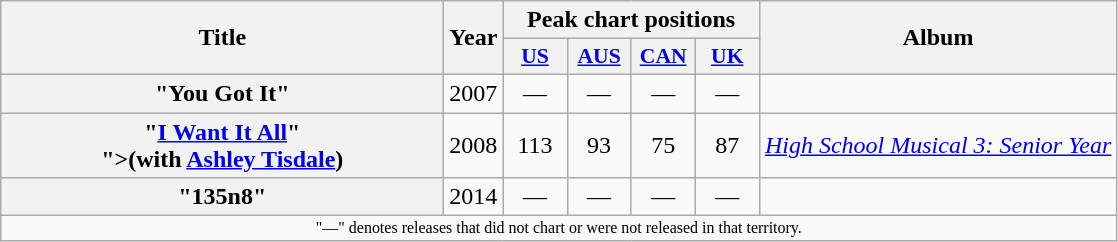<table class="wikitable plainrowheaders" style="text-align:center;" border="1">
<tr>
<th scope="col" rowspan="2" style="width:18em;">Title</th>
<th scope="col" rowspan="2">Year</th>
<th scope="col" colspan="4">Peak chart positions</th>
<th scope="col" rowspan="2">Album</th>
</tr>
<tr>
<th scope="col" style="width:2.5em;font-size:90%;"><a href='#'>US</a><br></th>
<th scope="col" style="width:2.5em;font-size:90%;"><a href='#'>AUS</a><br></th>
<th scope="col" style="width:2.5em;font-size:90%;"><a href='#'>CAN</a><br></th>
<th scope="col" style="width:2.5em;font-size:90%;"><a href='#'>UK</a><br></th>
</tr>
<tr>
<th scope="row">"You Got It"</th>
<td>2007</td>
<td>—</td>
<td>—</td>
<td>—</td>
<td>—</td>
<td></td>
</tr>
<tr>
<th scope="row">"<a href='#'>I Want It All</a>"<br><span>">(with <a href='#'>Ashley Tisdale</a>)</span></th>
<td>2008</td>
<td>113</td>
<td>93</td>
<td>75</td>
<td>87</td>
<td><em><a href='#'>High School Musical 3: Senior Year</a></em></td>
</tr>
<tr>
<th scope="row">"135n8"</th>
<td>2014</td>
<td>—</td>
<td>—</td>
<td>—</td>
<td>—</td>
<td></td>
</tr>
<tr>
<td align="center" colspan="15" style="font-size:8pt">"—" denotes releases that did not chart or were not released in that territory.</td>
</tr>
</table>
